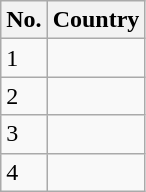<table class="wikitable">
<tr>
<th>No.</th>
<th>Country</th>
</tr>
<tr>
<td>1</td>
<td></td>
</tr>
<tr>
<td>2</td>
<td></td>
</tr>
<tr>
<td>3</td>
<td></td>
</tr>
<tr>
<td>4</td>
<td></td>
</tr>
</table>
